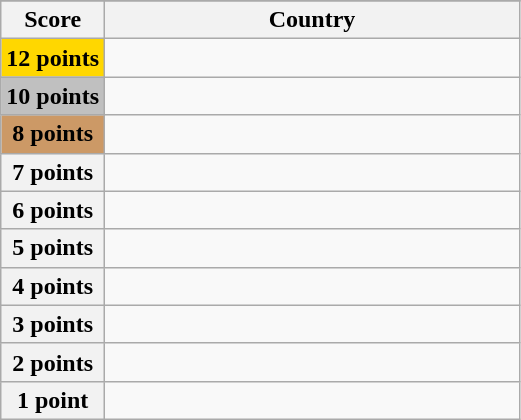<table class="wikitable">
<tr>
</tr>
<tr>
<th scope="col" width="20%">Score</th>
<th scope="col">Country</th>
</tr>
<tr>
<th scope="row" style="background:gold">12 points</th>
<td></td>
</tr>
<tr>
<th scope="row" style="background:silver">10 points</th>
<td></td>
</tr>
<tr>
<th scope="row" style="background:#CC9966">8 points</th>
<td></td>
</tr>
<tr>
<th scope="row">7 points</th>
<td></td>
</tr>
<tr>
<th scope="row">6 points</th>
<td></td>
</tr>
<tr>
<th scope="row">5 points</th>
<td></td>
</tr>
<tr>
<th scope="row">4 points</th>
<td></td>
</tr>
<tr>
<th scope="row">3 points</th>
<td></td>
</tr>
<tr>
<th scope="row">2 points</th>
<td></td>
</tr>
<tr>
<th scope="row">1 point</th>
<td></td>
</tr>
</table>
